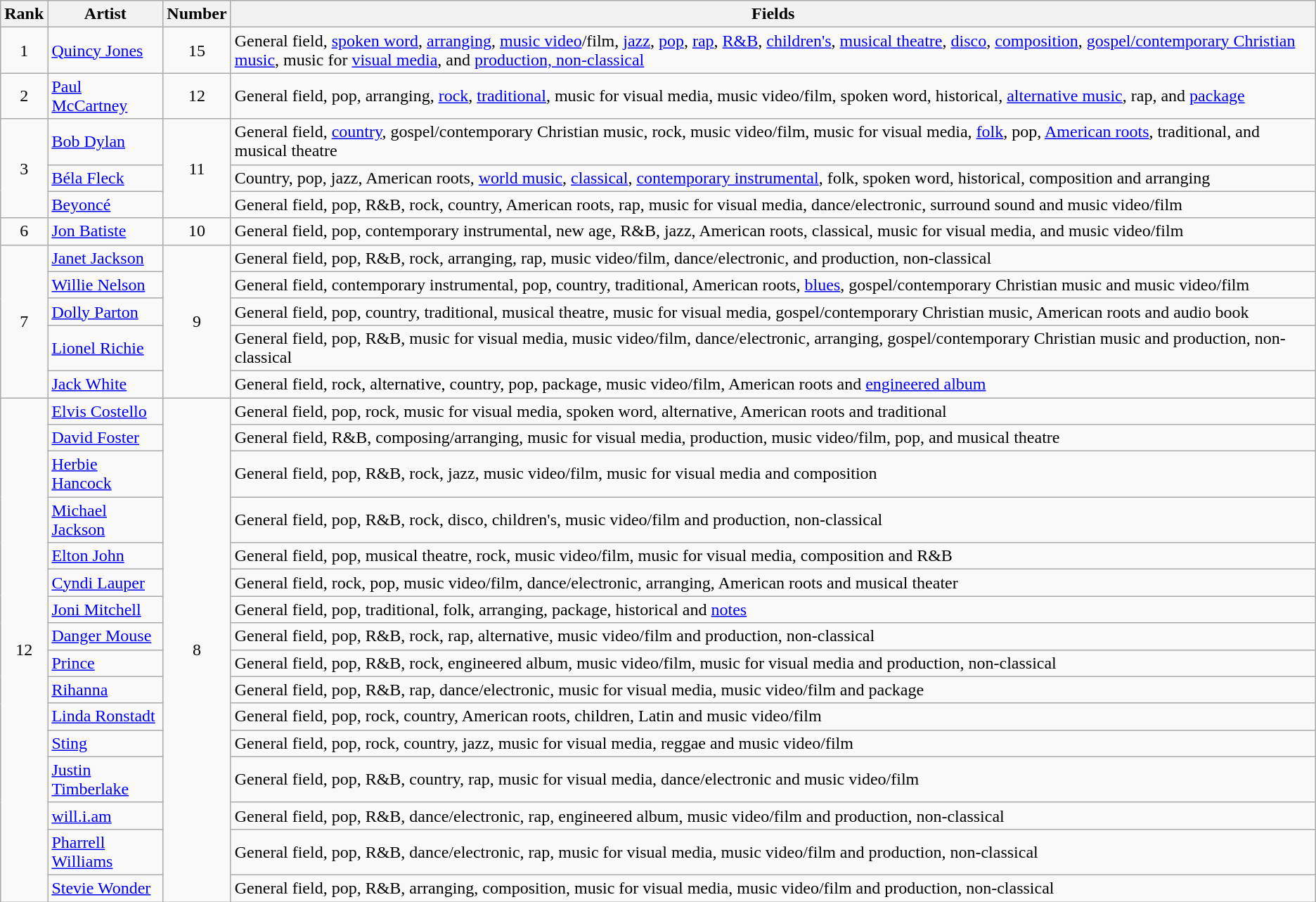<table class="wikitable" style="text-align: center; cellpadding: 2;">
<tr>
<th>Rank</th>
<th>Artist</th>
<th>Number</th>
<th>Fields</th>
</tr>
<tr>
<td>1</td>
<td align="left"><a href='#'>Quincy Jones</a></td>
<td>15</td>
<td align="left">General field, <a href='#'>spoken word</a>, <a href='#'>arranging</a>, <a href='#'>music video</a>/film, <a href='#'>jazz</a>, <a href='#'>pop</a>, <a href='#'>rap</a>, <a href='#'>R&B</a>, <a href='#'>children's</a>, <a href='#'>musical theatre</a>, <a href='#'>disco</a>, <a href='#'>composition</a>, <a href='#'>gospel/contemporary Christian music</a>, music for <a href='#'>visual media</a>, and <a href='#'>production, non-classical</a></td>
</tr>
<tr>
<td>2</td>
<td align="left"><a href='#'>Paul McCartney</a></td>
<td>12</td>
<td align="left">General field, pop, arranging, <a href='#'>rock</a>, <a href='#'>traditional</a>, music for visual media, music video/film, spoken word, historical, <a href='#'>alternative music</a>, rap, and <a href='#'>package</a></td>
</tr>
<tr>
<td rowspan="3">3</td>
<td align="left"><a href='#'>Bob Dylan</a></td>
<td rowspan="3">11</td>
<td align="left">General field, <a href='#'>country</a>, gospel/contemporary Christian music, rock, music video/film, music for visual media, <a href='#'>folk</a>, pop, <a href='#'>American roots</a>, traditional, and musical theatre</td>
</tr>
<tr>
<td align="left"><a href='#'>Béla Fleck</a></td>
<td align="left">Country, pop, jazz, American roots, <a href='#'>world music</a>, <a href='#'>classical</a>, <a href='#'>contemporary instrumental</a>, folk, spoken word, historical, composition and arranging</td>
</tr>
<tr>
<td align="left"><a href='#'>Beyoncé</a></td>
<td align="left">General field, pop, R&B, rock, country, American roots, rap, music for visual media, dance/electronic, surround sound and music video/film</td>
</tr>
<tr>
<td>6</td>
<td align="left"><a href='#'>Jon Batiste</a></td>
<td>10</td>
<td align="left">General field, pop, contemporary instrumental, new age, R&B, jazz, American roots, classical, music for visual media, and music video/film</td>
</tr>
<tr>
<td rowspan="5">7</td>
<td align="left"><a href='#'>Janet Jackson</a></td>
<td rowspan="5">9</td>
<td align="left">General field, pop, R&B, rock, arranging, rap, music video/film, dance/electronic, and production, non-classical</td>
</tr>
<tr>
<td align="left"><a href='#'>Willie Nelson</a></td>
<td align="left">General field, contemporary instrumental, pop, country, traditional, American roots, <a href='#'>blues</a>, gospel/contemporary Christian music and music video/film</td>
</tr>
<tr>
<td align="left"><a href='#'>Dolly Parton</a></td>
<td align="left">General field, pop, country, traditional, musical theatre, music for visual media, gospel/contemporary Christian music, American roots and audio book</td>
</tr>
<tr>
<td align="left"><a href='#'>Lionel Richie</a></td>
<td align="left">General field, pop, R&B, music for visual media, music video/film, dance/electronic, arranging, gospel/contemporary Christian music and production, non-classical</td>
</tr>
<tr>
<td align="left"><a href='#'>Jack White</a></td>
<td align="left">General field, rock, alternative, country, pop, package, music video/film, American roots and <a href='#'>engineered album</a></td>
</tr>
<tr>
<td rowspan="16">12</td>
<td align="left"><a href='#'>Elvis Costello</a></td>
<td rowspan="16">8</td>
<td align="left">General field, pop, rock, music for visual media, spoken word, alternative, American roots and traditional</td>
</tr>
<tr>
<td align="left"><a href='#'>David Foster</a></td>
<td align="left">General field, R&B, composing/arranging, music for visual media, production, music video/film, pop, and musical theatre</td>
</tr>
<tr>
<td align="left"><a href='#'>Herbie Hancock</a></td>
<td align="left">General field, pop, R&B, rock, jazz, music video/film, music for visual media and composition</td>
</tr>
<tr>
<td align="left"><a href='#'>Michael Jackson</a></td>
<td align="left">General field, pop, R&B, rock, disco, children's, music video/film and production, non-classical</td>
</tr>
<tr>
<td align="left"><a href='#'>Elton John</a></td>
<td align="left">General field, pop, musical theatre, rock, music video/film, music for visual media, composition and R&B</td>
</tr>
<tr>
<td align="left"><a href='#'>Cyndi Lauper</a></td>
<td align="left">General field, rock, pop, music video/film, dance/electronic, arranging, American roots and musical theater</td>
</tr>
<tr>
<td align="left"><a href='#'>Joni Mitchell</a></td>
<td align="left">General field, pop, traditional, folk, arranging, package, historical and <a href='#'>notes</a></td>
</tr>
<tr>
<td align="left"><a href='#'>Danger Mouse</a></td>
<td align="left">General field, pop, R&B, rock, rap, alternative, music video/film and production, non-classical</td>
</tr>
<tr>
<td align="left"><a href='#'>Prince</a></td>
<td align="left">General field, pop, R&B, rock, engineered album, music video/film, music for visual media and production, non-classical</td>
</tr>
<tr>
<td align="left"><a href='#'>Rihanna</a></td>
<td align="left">General field, pop, R&B, rap, dance/electronic, music for visual media, music video/film and package</td>
</tr>
<tr>
<td align="left"><a href='#'>Linda Ronstadt</a></td>
<td align="left">General field, pop, rock, country, American roots, children, Latin and music video/film</td>
</tr>
<tr>
<td align="left"><a href='#'>Sting</a></td>
<td align="left">General field, pop, rock, country, jazz, music for visual media, reggae and music video/film</td>
</tr>
<tr>
<td align="left"><a href='#'>Justin Timberlake</a></td>
<td align="left">General field, pop, R&B, country, rap, music for visual media, dance/electronic and music video/film</td>
</tr>
<tr>
<td align="left"><a href='#'>will.i.am</a></td>
<td align="left">General field, pop, R&B, dance/electronic, rap, engineered album, music video/film and production, non-classical</td>
</tr>
<tr>
<td align="left"><a href='#'>Pharrell Williams</a></td>
<td align="left">General field, pop, R&B, dance/electronic, rap, music for visual media, music video/film and production, non-classical</td>
</tr>
<tr>
<td align="left"><a href='#'>Stevie Wonder</a></td>
<td align="left">General field, pop, R&B, arranging, composition, music for visual media, music video/film and production, non-classical</td>
</tr>
</table>
